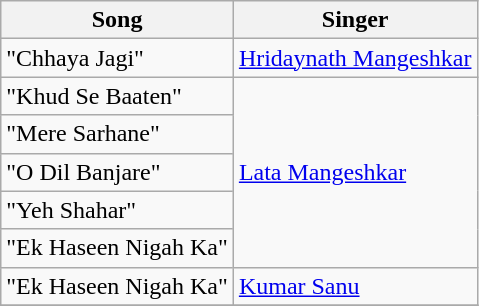<table class="wikitable">
<tr>
<th>Song</th>
<th>Singer</th>
</tr>
<tr>
<td>"Chhaya Jagi"</td>
<td><a href='#'>Hridaynath Mangeshkar</a></td>
</tr>
<tr>
<td>"Khud Se Baaten"</td>
<td rowspan="5"><a href='#'>Lata Mangeshkar</a></td>
</tr>
<tr>
<td>"Mere Sarhane"</td>
</tr>
<tr>
<td>"O Dil Banjare"</td>
</tr>
<tr>
<td>"Yeh Shahar"</td>
</tr>
<tr>
<td>"Ek Haseen Nigah Ka"</td>
</tr>
<tr>
<td>"Ek Haseen Nigah Ka"</td>
<td><a href='#'>Kumar Sanu</a></td>
</tr>
<tr>
</tr>
</table>
